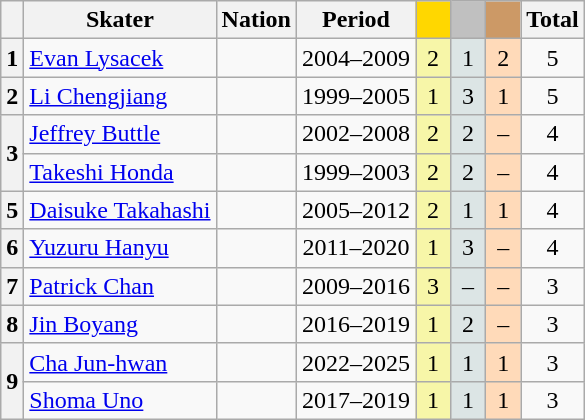<table class="wikitable unsortable" style="text-align:center">
<tr>
<th scope="col"></th>
<th scope="col">Skater</th>
<th scope="col">Nation</th>
<th scope="col">Period</th>
<th scope="col" style="width:1em; background-color:gold"></th>
<th scope="col" style="width:1em;background-color:silver"></th>
<th scope="col" style="width:1em;background-color:#CC9966"></th>
<th scope="col">Total</th>
</tr>
<tr>
<th scope="row">1</th>
<td align="left"><a href='#'>Evan Lysacek</a></td>
<td align="left"></td>
<td>2004–2009</td>
<td bgcolor="#F7F6A8">2</td>
<td bgcolor="#DCE5E5">1</td>
<td bgcolor="#FFDAB9">2</td>
<td>5</td>
</tr>
<tr>
<th scope="row">2</th>
<td align="left"><a href='#'>Li Chengjiang</a></td>
<td align="left"></td>
<td>1999–2005</td>
<td bgcolor="#F7F6A8">1</td>
<td bgcolor="#DCE5E5">3</td>
<td bgcolor="#FFDAB9">1</td>
<td>5</td>
</tr>
<tr>
<th scope="row" rowspan="2">3</th>
<td align="left"><a href='#'>Jeffrey Buttle</a></td>
<td align="left"></td>
<td>2002–2008</td>
<td bgcolor="#F7F6A8">2</td>
<td bgcolor="#DCE5E5">2</td>
<td bgcolor="#FFDAB9">–</td>
<td>4</td>
</tr>
<tr>
<td align="left"><a href='#'>Takeshi Honda</a></td>
<td align="left"></td>
<td>1999–2003</td>
<td bgcolor="#F7F6A8">2</td>
<td bgcolor="#DCE5E5">2</td>
<td bgcolor="#FFDAB9">–</td>
<td>4</td>
</tr>
<tr>
<th scope="row">5</th>
<td align="left"><a href='#'>Daisuke Takahashi</a></td>
<td align="left"></td>
<td>2005–2012</td>
<td bgcolor="#F7F6A8">2</td>
<td bgcolor="#DCE5E5">1</td>
<td bgcolor="#FFDAB9">1</td>
<td>4</td>
</tr>
<tr>
<th scope="row">6</th>
<td align="left"><a href='#'>Yuzuru Hanyu</a></td>
<td align="left"></td>
<td>2011–2020</td>
<td bgcolor="#F7F6A8">1</td>
<td bgcolor="#DCE5E5">3</td>
<td bgcolor="#FFDAB9">–</td>
<td>4</td>
</tr>
<tr>
<th scope="row">7</th>
<td align="left"><a href='#'>Patrick Chan</a></td>
<td align="left"></td>
<td>2009–2016</td>
<td bgcolor="#F7F6A8">3</td>
<td bgcolor="#DCE5E5">–</td>
<td bgcolor="#FFDAB9">–</td>
<td>3</td>
</tr>
<tr>
<th scope="row">8</th>
<td align="left"><a href='#'>Jin Boyang</a></td>
<td align="left"></td>
<td>2016–2019</td>
<td bgcolor="#F7F6A8">1</td>
<td bgcolor="#DCE5E5">2</td>
<td bgcolor="#FFDAB9">–</td>
<td>3</td>
</tr>
<tr>
<th scope="row" rowspan="2">9</th>
<td align="left"><a href='#'>Cha Jun-hwan</a></td>
<td align="left"></td>
<td>2022–2025</td>
<td bgcolor="#F7F6A8">1</td>
<td bgcolor="#DCE5E5">1</td>
<td bgcolor="#FFDAB9">1</td>
<td>3</td>
</tr>
<tr>
<td align="left"><a href='#'>Shoma Uno</a></td>
<td align="left"></td>
<td>2017–2019</td>
<td bgcolor="#F7F6A8">1</td>
<td bgcolor="#DCE5E5">1</td>
<td bgcolor="#FFDAB9">1</td>
<td>3</td>
</tr>
</table>
